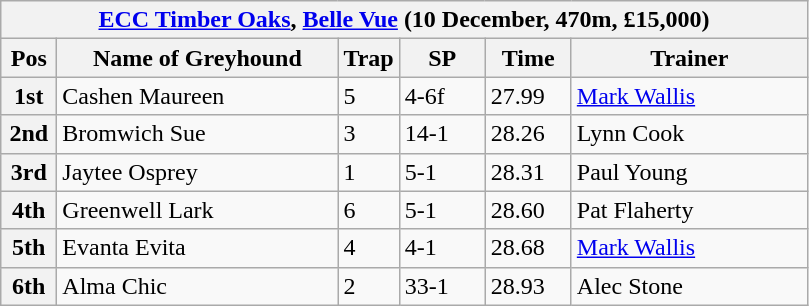<table class="wikitable">
<tr>
<th colspan="6"><a href='#'>ECC Timber Oaks</a>, <a href='#'>Belle Vue</a> (10 December, 470m, £15,000)</th>
</tr>
<tr>
<th width=30>Pos</th>
<th width=180>Name of Greyhound</th>
<th width=30>Trap</th>
<th width=50>SP</th>
<th width=50>Time</th>
<th width=150>Trainer</th>
</tr>
<tr>
<th>1st</th>
<td>Cashen Maureen</td>
<td>5</td>
<td>4-6f</td>
<td>27.99</td>
<td><a href='#'>Mark Wallis</a></td>
</tr>
<tr>
<th>2nd</th>
<td>Bromwich Sue</td>
<td>3</td>
<td>14-1</td>
<td>28.26</td>
<td>Lynn Cook</td>
</tr>
<tr>
<th>3rd</th>
<td>Jaytee Osprey</td>
<td>1</td>
<td>5-1</td>
<td>28.31</td>
<td>Paul Young</td>
</tr>
<tr>
<th>4th</th>
<td>Greenwell Lark</td>
<td>6</td>
<td>5-1</td>
<td>28.60</td>
<td>Pat Flaherty</td>
</tr>
<tr>
<th>5th</th>
<td>Evanta Evita</td>
<td>4</td>
<td>4-1</td>
<td>28.68</td>
<td><a href='#'>Mark Wallis</a></td>
</tr>
<tr>
<th>6th</th>
<td>Alma Chic</td>
<td>2</td>
<td>33-1</td>
<td>28.93</td>
<td>Alec Stone</td>
</tr>
</table>
